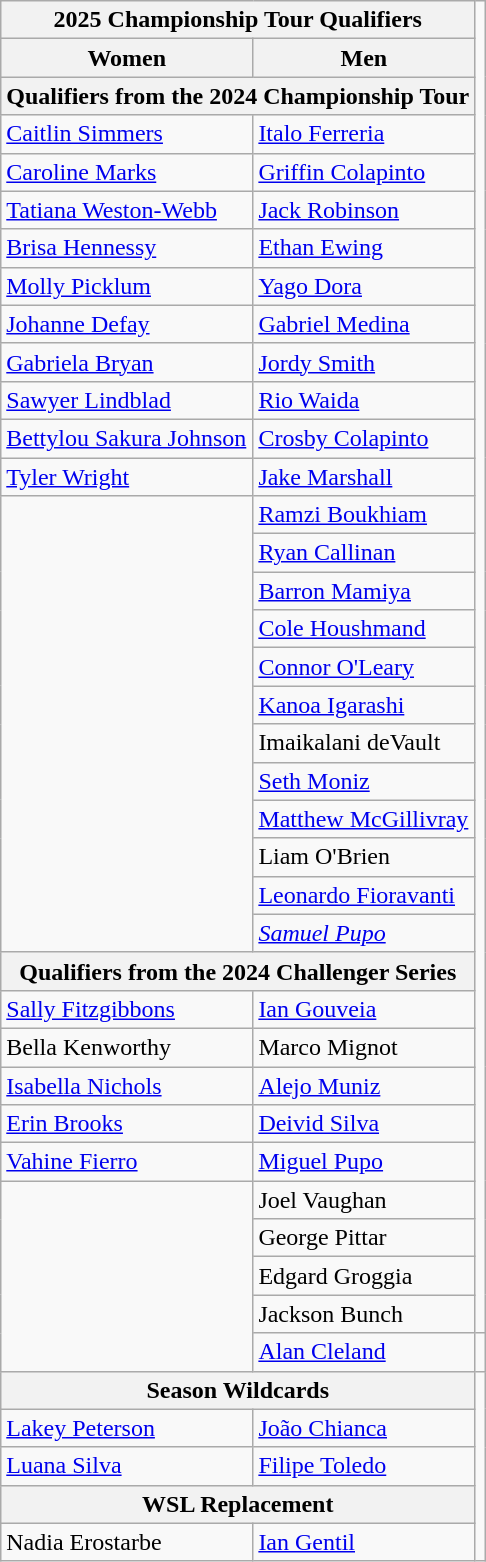<table class="wikitable">
<tr>
<th colspan="2">2025 Championship Tour Qualifiers</th>
</tr>
<tr>
<th>Women</th>
<th>Men</th>
</tr>
<tr>
<th colspan="2">Qualifiers from the 2024 Championship Tour</th>
</tr>
<tr>
<td><a href='#'>Caitlin Simmers</a></td>
<td><a href='#'>Italo Ferreria</a></td>
</tr>
<tr>
<td><a href='#'>Caroline Marks</a></td>
<td><a href='#'>Griffin Colapinto</a></td>
</tr>
<tr>
<td><a href='#'>Tatiana Weston-Webb</a></td>
<td><a href='#'>Jack Robinson</a></td>
</tr>
<tr>
<td><a href='#'>Brisa Hennessy</a></td>
<td><a href='#'>Ethan Ewing</a></td>
</tr>
<tr>
<td><a href='#'>Molly Picklum</a></td>
<td><a href='#'>Yago Dora</a></td>
</tr>
<tr>
<td><a href='#'>Johanne Defay</a></td>
<td><a href='#'>Gabriel Medina</a></td>
</tr>
<tr>
<td><a href='#'>Gabriela Bryan</a></td>
<td><a href='#'>Jordy Smith</a></td>
</tr>
<tr>
<td><a href='#'>Sawyer Lindblad</a></td>
<td><a href='#'>Rio Waida</a></td>
</tr>
<tr>
<td><a href='#'>Bettylou Sakura Johnson</a></td>
<td><a href='#'>Crosby Colapinto</a></td>
</tr>
<tr>
<td><a href='#'>Tyler Wright</a></td>
<td><a href='#'>Jake Marshall</a></td>
</tr>
<tr>
<td rowspan="12"></td>
<td><a href='#'>Ramzi Boukhiam</a></td>
</tr>
<tr>
<td><a href='#'>Ryan Callinan</a></td>
</tr>
<tr>
<td><a href='#'>Barron Mamiya</a></td>
</tr>
<tr>
<td><a href='#'>Cole Houshmand</a></td>
</tr>
<tr>
<td><a href='#'>Connor O'Leary</a></td>
</tr>
<tr>
<td><a href='#'>Kanoa Igarashi</a></td>
</tr>
<tr>
<td>Imaikalani deVault</td>
</tr>
<tr>
<td><a href='#'>Seth Moniz</a></td>
</tr>
<tr>
<td><a href='#'>Matthew McGillivray</a></td>
</tr>
<tr>
<td>Liam O'Brien</td>
</tr>
<tr>
<td><a href='#'>Leonardo Fioravanti</a></td>
</tr>
<tr>
<td><em><a href='#'>Samuel Pupo</a></em></td>
</tr>
<tr>
<th colspan="2">Qualifiers from the 2024 Challenger Series</th>
</tr>
<tr>
<td><a href='#'>Sally Fitzgibbons</a></td>
<td><a href='#'>Ian Gouveia</a></td>
</tr>
<tr>
<td>Bella Kenworthy</td>
<td>Marco Mignot</td>
</tr>
<tr>
<td><a href='#'>Isabella Nichols</a></td>
<td><a href='#'>Alejo Muniz</a></td>
</tr>
<tr>
<td><a href='#'>Erin Brooks</a></td>
<td><a href='#'>Deivid Silva</a></td>
</tr>
<tr>
<td><a href='#'>Vahine Fierro</a></td>
<td><a href='#'>Miguel Pupo</a></td>
</tr>
<tr>
<td rowspan="5"></td>
<td>Joel Vaughan</td>
</tr>
<tr>
<td>George Pittar</td>
</tr>
<tr>
<td>Edgard Groggia</td>
</tr>
<tr>
<td>Jackson Bunch</td>
</tr>
<tr>
<td><a href='#'>Alan Cleland</a></td>
<td></td>
</tr>
<tr>
<th colspan="2">Season Wildcards</th>
</tr>
<tr>
<td><a href='#'>Lakey Peterson</a></td>
<td><a href='#'>João Chianca</a></td>
</tr>
<tr>
<td><a href='#'>Luana Silva</a></td>
<td><a href='#'>Filipe Toledo</a></td>
</tr>
<tr>
<th colspan="2">WSL Replacement</th>
</tr>
<tr>
<td>Nadia Erostarbe</td>
<td><a href='#'>Ian Gentil</a></td>
</tr>
</table>
